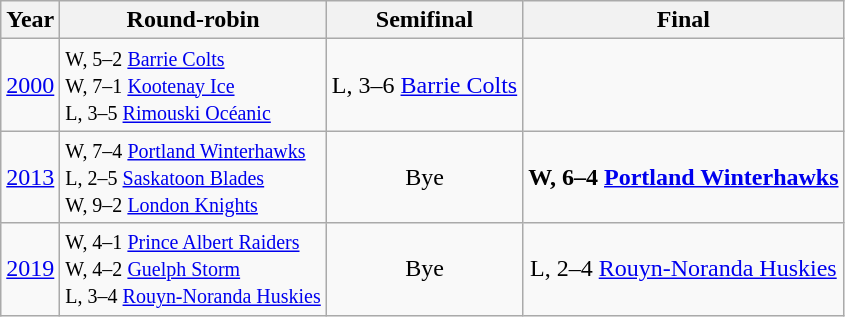<table class="wikitable" style="text-align:center">
<tr>
<th>Year</th>
<th>Round-robin</th>
<th>Semifinal</th>
<th>Final</th>
</tr>
<tr>
<td><a href='#'>2000</a></td>
<td align=left><small>W, 5–2 <a href='#'>Barrie Colts</a><br>W, 7–1 <a href='#'>Kootenay Ice</a><br>L, 3–5 <a href='#'>Rimouski Océanic</a></small></td>
<td>L, 3–6 <a href='#'>Barrie Colts</a></td>
<td></td>
</tr>
<tr>
<td><a href='#'>2013</a></td>
<td align=left><small>W, 7–4 <a href='#'>Portland Winterhawks</a><br>L, 2–5 <a href='#'>Saskatoon Blades</a><br>W, 9–2 <a href='#'>London Knights</a></small></td>
<td>Bye</td>
<td><strong>W, 6–4 <a href='#'>Portland Winterhawks</a></strong></td>
</tr>
<tr>
<td><a href='#'>2019</a></td>
<td align=left><small>W, 4–1 <a href='#'>Prince Albert Raiders</a><br>W, 4–2 <a href='#'>Guelph Storm</a><br>L, 3–4 <a href='#'>Rouyn-Noranda Huskies</a></small></td>
<td>Bye</td>
<td>L, 2–4 <a href='#'>Rouyn-Noranda Huskies</a></td>
</tr>
</table>
